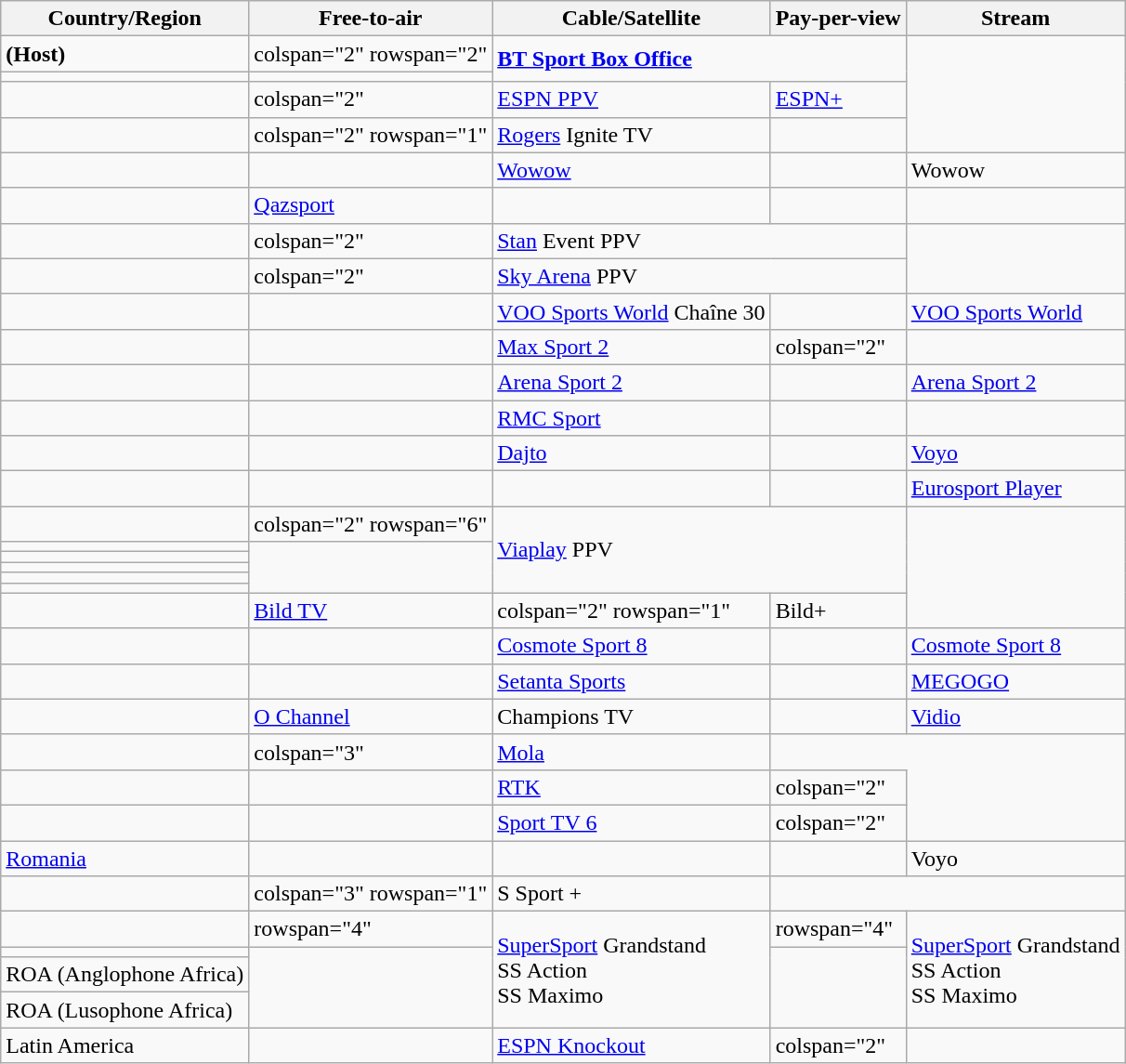<table class="wikitable">
<tr>
<th>Country/Region</th>
<th>Free-to-air</th>
<th>Cable/Satellite</th>
<th>Pay-per-view</th>
<th>Stream</th>
</tr>
<tr>
<td><strong> (Host)</strong></td>
<td>colspan="2" rowspan="2" </td>
<td colspan="2" rowspan="2"><strong><a href='#'>BT Sport Box Office</a></strong></td>
</tr>
<tr>
<td></td>
</tr>
<tr>
<td></td>
<td>colspan="2" </td>
<td><a href='#'>ESPN PPV</a></td>
<td><a href='#'>ESPN+</a></td>
</tr>
<tr>
<td></td>
<td>colspan="2" rowspan="1" </td>
<td><a href='#'>Rogers</a> Ignite TV</td>
<td></td>
</tr>
<tr>
<td></td>
<td></td>
<td><a href='#'>Wowow</a></td>
<td></td>
<td>Wowow</td>
</tr>
<tr>
<td></td>
<td><a href='#'>Qazsport</a></td>
<td></td>
<td></td>
<td></td>
</tr>
<tr>
<td></td>
<td>colspan="2" </td>
<td colspan="2"><a href='#'>Stan</a> Event PPV</td>
</tr>
<tr>
<td></td>
<td>colspan="2" </td>
<td colspan="2"><a href='#'>Sky Arena</a> PPV</td>
</tr>
<tr>
<td></td>
<td></td>
<td><a href='#'>VOO Sports World</a> Chaîne 30</td>
<td></td>
<td><a href='#'>VOO Sports World</a></td>
</tr>
<tr>
<td></td>
<td></td>
<td><a href='#'>Max Sport 2</a></td>
<td>colspan="2" </td>
</tr>
<tr>
<td></td>
<td></td>
<td><a href='#'>Arena Sport 2</a></td>
<td></td>
<td><a href='#'>Arena Sport 2</a></td>
</tr>
<tr>
<td></td>
<td></td>
<td><a href='#'>RMC Sport</a></td>
<td></td>
<td></td>
</tr>
<tr>
<td></td>
<td></td>
<td><a href='#'>Dajto</a></td>
<td></td>
<td><a href='#'>Voyo</a></td>
</tr>
<tr>
<td></td>
<td></td>
<td></td>
<td></td>
<td><a href='#'>Eurosport Player</a></td>
</tr>
<tr>
<td></td>
<td>colspan="2" rowspan="6" </td>
<td colspan="2" rowspan="6"><a href='#'>Viaplay</a> PPV</td>
</tr>
<tr>
<td></td>
</tr>
<tr>
<td></td>
</tr>
<tr>
<td></td>
</tr>
<tr>
<td></td>
</tr>
<tr>
<td></td>
</tr>
<tr>
<td></td>
<td><a href='#'>Bild TV</a></td>
<td>colspan="2" rowspan="1" </td>
<td>Bild+</td>
</tr>
<tr>
<td></td>
<td></td>
<td><a href='#'>Cosmote Sport 8</a></td>
<td></td>
<td><a href='#'>Cosmote Sport 8</a></td>
</tr>
<tr>
<td></td>
<td></td>
<td><a href='#'>Setanta Sports</a></td>
<td></td>
<td><a href='#'>MEGOGO</a></td>
</tr>
<tr>
<td></td>
<td><a href='#'>O Channel</a></td>
<td>Champions TV</td>
<td></td>
<td><a href='#'>Vidio</a></td>
</tr>
<tr>
<td></td>
<td>colspan="3" </td>
<td><a href='#'>Mola</a></td>
</tr>
<tr>
<td></td>
<td></td>
<td><a href='#'>RTK</a></td>
<td>colspan="2" </td>
</tr>
<tr>
<td></td>
<td></td>
<td><a href='#'>Sport TV 6</a></td>
<td>colspan="2" </td>
</tr>
<tr>
<td><a href='#'>Romania</a></td>
<td></td>
<td></td>
<td></td>
<td>Voyo</td>
</tr>
<tr>
<td></td>
<td>colspan="3" rowspan="1" </td>
<td>S Sport +</td>
</tr>
<tr>
<td></td>
<td>rowspan="4" </td>
<td rowspan="4"><a href='#'>SuperSport</a> Grandstand <br> SS Action <br> SS Maximo</td>
<td>rowspan="4" </td>
<td rowspan="4"><a href='#'>SuperSport</a> Grandstand <br> SS Action <br> SS Maximo</td>
</tr>
<tr>
<td></td>
</tr>
<tr>
<td>ROA (Anglophone Africa)</td>
</tr>
<tr>
<td>ROA (Lusophone Africa)</td>
</tr>
<tr>
<td>Latin America</td>
<td></td>
<td><a href='#'>ESPN Knockout</a></td>
<td>colspan="2" </td>
</tr>
</table>
